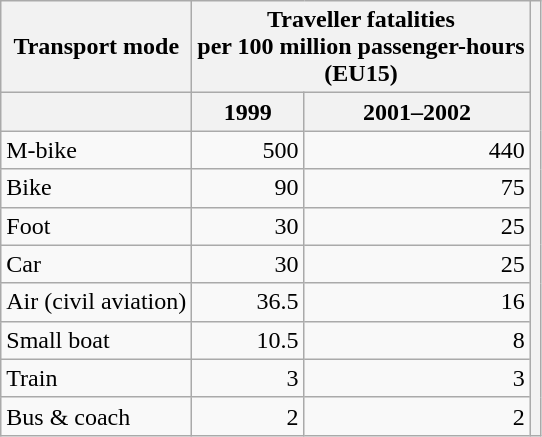<table class="wikitable">
<tr>
<th>Transport mode</th>
<th colspan=2>Traveller fatalities<br> per 100 million passenger-hours<br> (EU15)</th>
<th rowspan = "10"></th>
</tr>
<tr>
<th></th>
<th>1999</th>
<th align=right>2001–2002</th>
</tr>
<tr>
<td>M-bike</td>
<td align=right>500</td>
<td align=right>440</td>
</tr>
<tr>
<td>Bike</td>
<td align=right>90</td>
<td align=right>75</td>
</tr>
<tr>
<td>Foot</td>
<td align=right>30</td>
<td align=right>25</td>
</tr>
<tr>
<td>Car</td>
<td align=right>30</td>
<td align=right>25</td>
</tr>
<tr>
<td>Air (civil aviation)</td>
<td align=right>36.5</td>
<td style="text-align:right;">16</td>
</tr>
<tr>
<td>Small boat</td>
<td align=right>10.5</td>
<td style="text-align:right;">8</td>
</tr>
<tr>
<td>Train</td>
<td style="text-align:right;">3</td>
<td style="text-align:right;">3</td>
</tr>
<tr>
<td>Bus & coach</td>
<td align=right>2</td>
<td align=right>2</td>
</tr>
</table>
